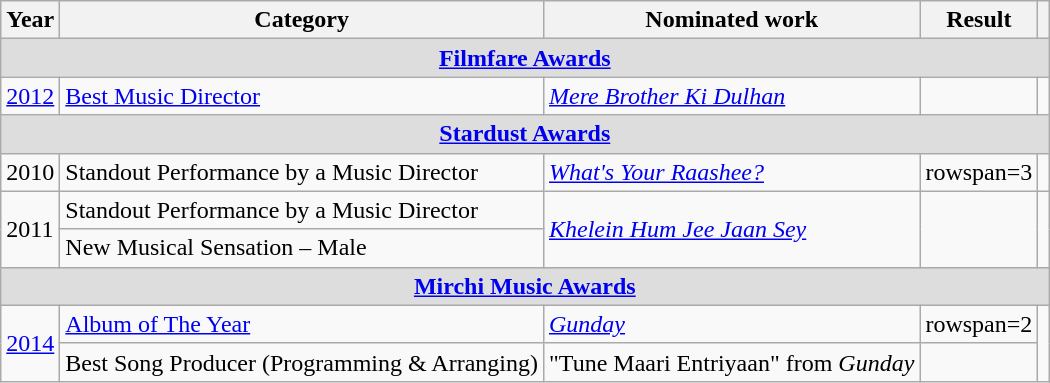<table class="wikitable plainrowheaders">
<tr>
<th>Year</th>
<th>Category</th>
<th>Nominated work</th>
<th>Result</th>
<th></th>
</tr>
<tr>
<td colspan="6" style="text-align: center; background:#ddd; "><strong><a href='#'>Filmfare Awards</a></strong></td>
</tr>
<tr>
<td><a href='#'>2012</a></td>
<td><a href='#'>Best Music Director</a></td>
<td><em><a href='#'>Mere Brother Ki Dulhan</a></em></td>
<td></td>
<td style="text-align: center;"></td>
</tr>
<tr>
<td colspan="6" style="text-align: center; background:#ddd; "><strong><a href='#'>Stardust Awards</a></strong></td>
</tr>
<tr>
<td>2010</td>
<td>Standout Performance by a Music Director</td>
<td><em><a href='#'>What's Your Raashee?</a></em></td>
<td>rowspan=3 </td>
<td style="text-align: center;"></td>
</tr>
<tr>
<td rowspan=2>2011</td>
<td>Standout Performance by a Music Director</td>
<td rowspan=2><em><a href='#'>Khelein Hum Jee Jaan Sey</a></em></td>
<td rowspan=2 style="text-align: center;"></td>
</tr>
<tr>
<td>New Musical Sensation – Male</td>
</tr>
<tr>
<td colspan="6" style="text-align: center; background:#ddd; "><strong><a href='#'>Mirchi Music Awards</a></strong></td>
</tr>
<tr>
<td rowspan=2><a href='#'>2014</a></td>
<td><a href='#'>Album of The Year</a></td>
<td><em><a href='#'>Gunday</a></em></td>
<td>rowspan=2 </td>
<td rowspan=2 style="text-align: center;"></td>
</tr>
<tr>
<td>Best Song Producer (Programming & Arranging)</td>
<td>"Tune Maari Entriyaan" from <em>Gunday</em></td>
</tr>
</table>
